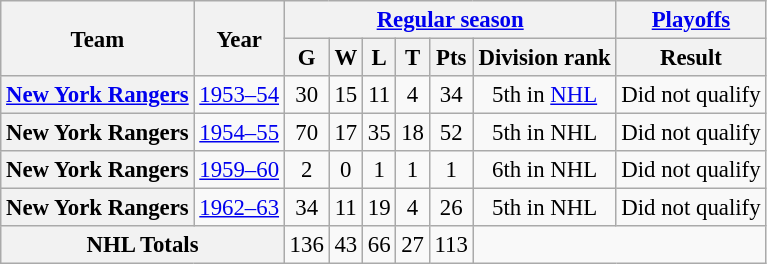<table class="wikitable" style="font-size: 95%; text-align:center;">
<tr>
<th rowspan="2">Team</th>
<th rowspan="2">Year</th>
<th colspan="6"><a href='#'>Regular season</a></th>
<th colspan="1"><a href='#'>Playoffs</a></th>
</tr>
<tr>
<th>G</th>
<th>W</th>
<th>L</th>
<th>T</th>
<th>Pts</th>
<th>Division rank</th>
<th>Result</th>
</tr>
<tr>
<th><a href='#'>New York Rangers</a></th>
<td><a href='#'>1953–54</a></td>
<td>30</td>
<td>15</td>
<td>11</td>
<td>4</td>
<td>34</td>
<td>5th in <a href='#'>NHL</a></td>
<td>Did not qualify</td>
</tr>
<tr>
<th>New York Rangers</th>
<td><a href='#'>1954–55</a></td>
<td>70</td>
<td>17</td>
<td>35</td>
<td>18</td>
<td>52</td>
<td>5th in NHL</td>
<td>Did not qualify</td>
</tr>
<tr>
<th>New York Rangers</th>
<td><a href='#'>1959–60</a></td>
<td>2</td>
<td>0</td>
<td>1</td>
<td>1</td>
<td>1</td>
<td>6th in NHL</td>
<td>Did not qualify</td>
</tr>
<tr>
<th>New York Rangers</th>
<td><a href='#'>1962–63</a></td>
<td>34</td>
<td>11</td>
<td>19</td>
<td>4</td>
<td>26</td>
<td>5th in NHL</td>
<td>Did not qualify</td>
</tr>
<tr>
<th colspan="2">NHL Totals</th>
<td>136</td>
<td>43</td>
<td>66</td>
<td>27</td>
<td>113</td>
</tr>
</table>
